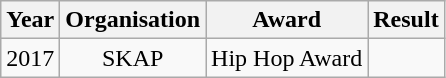<table class="wikitable plainrowheaders" style="text-align:center;">
<tr>
<th>Year</th>
<th>Organisation</th>
<th>Award</th>
<th>Result</th>
</tr>
<tr>
<td>2017</td>
<td>SKAP</td>
<td>Hip Hop Award</td>
<td></td>
</tr>
</table>
